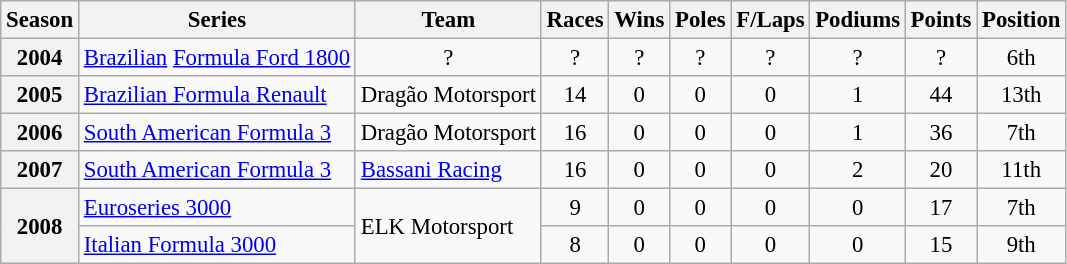<table class="wikitable" style="font-size: 95%;">
<tr>
<th>Season</th>
<th>Series</th>
<th>Team</th>
<th>Races</th>
<th>Wins</th>
<th>Poles</th>
<th>F/Laps</th>
<th>Podiums</th>
<th>Points</th>
<th>Position</th>
</tr>
<tr>
<th align="center"><strong>2004</strong></th>
<td><a href='#'>Brazilian</a> <a href='#'>Formula Ford 1800</a></td>
<td align="center">?</td>
<td align="center">?</td>
<td align="center">?</td>
<td align="center">?</td>
<td align="center">?</td>
<td align="center">?</td>
<td align="center">?</td>
<td align="center">6th</td>
</tr>
<tr>
<th align="center"><strong>2005</strong></th>
<td><a href='#'>Brazilian Formula Renault</a></td>
<td>Dragão Motorsport</td>
<td align="center">14</td>
<td align="center">0</td>
<td align="center">0</td>
<td align="center">0</td>
<td align="center">1</td>
<td align="center">44</td>
<td align="center">13th</td>
</tr>
<tr>
<th align="center"><strong>2006</strong></th>
<td><a href='#'>South American Formula 3</a></td>
<td>Dragão Motorsport</td>
<td align="center">16</td>
<td align="center">0</td>
<td align="center">0</td>
<td align="center">0</td>
<td align="center">1</td>
<td align="center">36</td>
<td align="center">7th</td>
</tr>
<tr>
<th align="center"><strong>2007</strong></th>
<td><a href='#'>South American Formula 3</a></td>
<td><a href='#'>Bassani Racing</a></td>
<td align="center">16</td>
<td align="center">0</td>
<td align="center">0</td>
<td align="center">0</td>
<td align="center">2</td>
<td align="center">20</td>
<td align="center">11th</td>
</tr>
<tr>
<th rowspan="2" align="center"><strong>2008</strong></th>
<td><a href='#'>Euroseries 3000</a></td>
<td rowspan="2">ELK Motorsport</td>
<td align="center">9</td>
<td align="center">0</td>
<td align="center">0</td>
<td align="center">0</td>
<td align="center">0</td>
<td align="center">17</td>
<td align="center">7th</td>
</tr>
<tr>
<td><a href='#'>Italian Formula 3000</a></td>
<td align="center">8</td>
<td align="center">0</td>
<td align="center">0</td>
<td align="center">0</td>
<td align="center">0</td>
<td align="center">15</td>
<td align="center">9th</td>
</tr>
</table>
